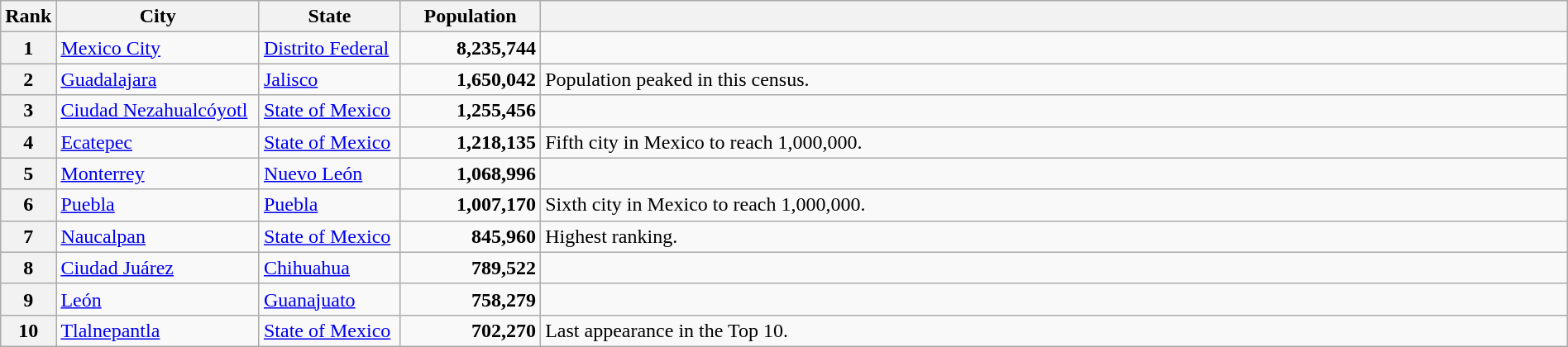<table class="wikitable plainrowheaders"  style="width:100%; width:100%;">
<tr>
<th scope="col" style="width:3%;">Rank</th>
<th scope="col" style="width:13%;">City</th>
<th scope="col" style="width:9%;">State</th>
<th scope="col" style="width:9%;">Population</th>
<th scope="col" style="width:66%;"></th>
</tr>
<tr>
<th scope="row">1</th>
<td><a href='#'>Mexico City</a></td>
<td><a href='#'>Distrito Federal</a></td>
<td align="right"><strong>8,235,744</strong></td>
<td></td>
</tr>
<tr>
<th scope="row">2</th>
<td><a href='#'>Guadalajara</a></td>
<td><a href='#'>Jalisco</a></td>
<td align="right"><strong>1,650,042</strong></td>
<td>Population peaked in this census.</td>
</tr>
<tr>
<th scope="row">3</th>
<td><a href='#'>Ciudad Nezahualcóyotl</a></td>
<td><a href='#'>State of Mexico</a></td>
<td align="right"><strong>1,255,456</strong></td>
<td></td>
</tr>
<tr>
<th scope="row">4</th>
<td><a href='#'>Ecatepec</a></td>
<td><a href='#'>State of Mexico</a></td>
<td align="right"><strong>1,218,135</strong></td>
<td>Fifth city in Mexico to reach 1,000,000.</td>
</tr>
<tr>
<th scope="row">5</th>
<td><a href='#'>Monterrey</a></td>
<td><a href='#'>Nuevo León</a></td>
<td align="right"><strong>1,068,996</strong></td>
<td></td>
</tr>
<tr>
<th scope="row">6</th>
<td><a href='#'>Puebla</a></td>
<td><a href='#'>Puebla</a></td>
<td align="right"><strong>1,007,170</strong></td>
<td>Sixth city in Mexico to reach 1,000,000.</td>
</tr>
<tr>
<th scope="row">7</th>
<td><a href='#'>Naucalpan</a></td>
<td><a href='#'>State of Mexico</a></td>
<td align="right"><strong>845,960</strong></td>
<td>Highest ranking.</td>
</tr>
<tr>
<th scope="row">8</th>
<td><a href='#'>Ciudad Juárez</a></td>
<td><a href='#'>Chihuahua</a></td>
<td align="right"><strong>789,522</strong></td>
<td></td>
</tr>
<tr>
<th scope="row">9</th>
<td><a href='#'>León</a></td>
<td><a href='#'>Guanajuato</a></td>
<td align="right"><strong>758,279</strong></td>
<td></td>
</tr>
<tr>
<th scope="row">10</th>
<td><a href='#'>Tlalnepantla</a></td>
<td><a href='#'>State of Mexico</a></td>
<td align="right"><strong>702,270</strong></td>
<td>Last appearance in the Top 10.</td>
</tr>
</table>
